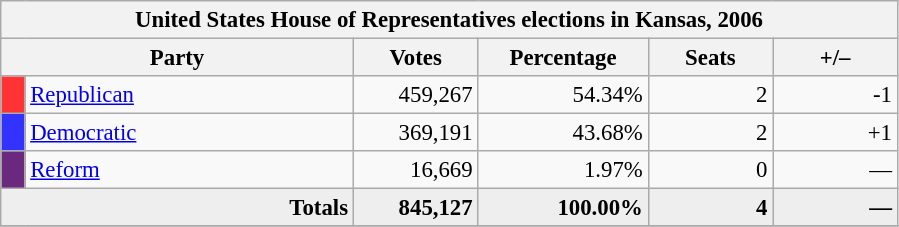<table class="wikitable" style="font-size: 95%;">
<tr>
<th colspan="6">United States House of Representatives elections in Kansas, 2006</th>
</tr>
<tr>
<th colspan=2 style="width: 15em">Party</th>
<th style="width: 5em">Votes</th>
<th style="width: 7em">Percentage</th>
<th style="width: 5em">Seats</th>
<th style="width: 5em">+/–</th>
</tr>
<tr>
<th style="background-color:#FF3333; width: 3px"></th>
<td style="width: 130px"><a href='#'>Republican</a></td>
<td align="right">459,267</td>
<td align="right">54.34%</td>
<td align="right">2</td>
<td align="right">-1</td>
</tr>
<tr>
<th style="background-color:#3333FF; width: 3px"></th>
<td style="width: 130px"><a href='#'>Democratic</a></td>
<td align="right">369,191</td>
<td align="right">43.68%</td>
<td align="right">2</td>
<td align="right">+1</td>
</tr>
<tr>
<th style="background-color:#6A287E; width: 3px"></th>
<td style="width: 130px"><a href='#'>Reform</a></td>
<td align="right">16,669</td>
<td align="right">1.97%</td>
<td align="right">0</td>
<td align="right">—</td>
</tr>
<tr bgcolor="#EEEEEE">
<td colspan="2" align="right"><strong>Totals</strong></td>
<td align="right"><strong>845,127</strong></td>
<td align="right"><strong>100.00%</strong></td>
<td align="right"><strong>4</strong></td>
<td align="right"><strong>—</strong></td>
</tr>
<tr bgcolor="#EEEEEE">
</tr>
</table>
